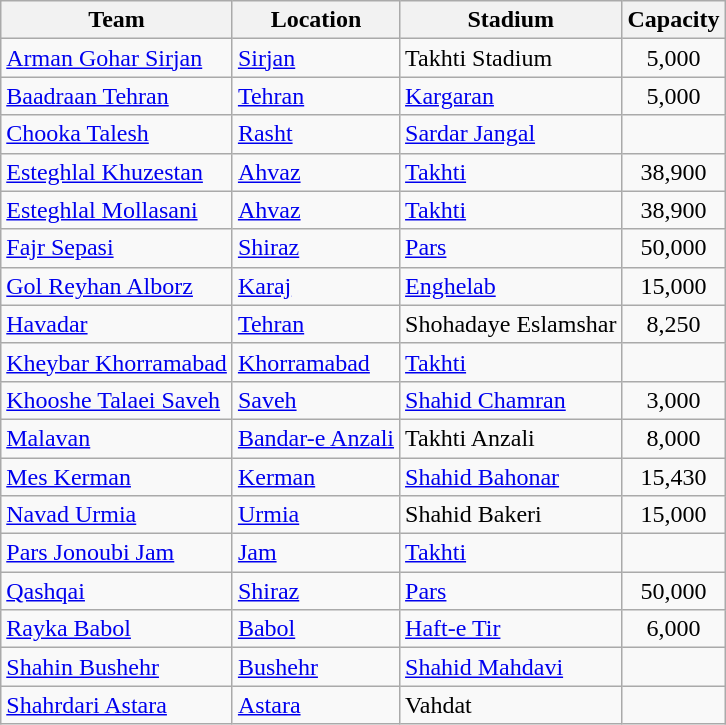<table class="wikitable sortable">
<tr>
<th>Team</th>
<th>Location</th>
<th>Stadium</th>
<th>Capacity</th>
</tr>
<tr>
<td><a href='#'>Arman Gohar Sirjan</a></td>
<td><a href='#'>Sirjan</a></td>
<td>Takhti Stadium</td>
<td style="text-align:center">5,000</td>
</tr>
<tr>
<td><a href='#'>Baadraan Tehran</a></td>
<td><a href='#'>Tehran</a></td>
<td><a href='#'>Kargaran</a></td>
<td style="text-align:center">5,000</td>
</tr>
<tr>
<td><a href='#'>Chooka Talesh</a></td>
<td><a href='#'>Rasht</a></td>
<td><a href='#'>Sardar Jangal</a></td>
<td style="text-align:center"></td>
</tr>
<tr>
<td><a href='#'>Esteghlal Khuzestan</a></td>
<td><a href='#'>Ahvaz</a></td>
<td><a href='#'>Takhti</a></td>
<td style="text-align:center">38,900</td>
</tr>
<tr>
<td><a href='#'>Esteghlal Mollasani</a></td>
<td><a href='#'>Ahvaz</a></td>
<td><a href='#'>Takhti</a></td>
<td style="text-align:center">38,900</td>
</tr>
<tr>
<td><a href='#'>Fajr Sepasi</a></td>
<td><a href='#'>Shiraz</a></td>
<td><a href='#'>Pars</a></td>
<td style="text-align:center">50,000</td>
</tr>
<tr>
<td><a href='#'>Gol Reyhan Alborz</a></td>
<td><a href='#'>Karaj</a></td>
<td><a href='#'>Enghelab</a></td>
<td style="text-align:center">15,000</td>
</tr>
<tr>
<td><a href='#'>Havadar</a></td>
<td><a href='#'>Tehran</a></td>
<td>Shohadaye Eslamshar</td>
<td style="text-align:center">8,250</td>
</tr>
<tr>
<td><a href='#'>Kheybar Khorramabad</a></td>
<td><a href='#'>Khorramabad</a></td>
<td><a href='#'>Takhti</a></td>
<td style="text-align:center"></td>
</tr>
<tr>
<td><a href='#'>Khooshe Talaei Saveh</a></td>
<td><a href='#'>Saveh</a></td>
<td><a href='#'>Shahid Chamran</a></td>
<td style="text-align:center">3,000</td>
</tr>
<tr>
<td><a href='#'>Malavan</a></td>
<td><a href='#'>Bandar-e Anzali</a></td>
<td>Takhti Anzali</td>
<td style="text-align:center">8,000</td>
</tr>
<tr>
<td><a href='#'>Mes Kerman</a></td>
<td><a href='#'>Kerman</a></td>
<td><a href='#'>Shahid Bahonar</a></td>
<td style="text-align:center">15,430</td>
</tr>
<tr>
<td><a href='#'>Navad Urmia</a></td>
<td><a href='#'>Urmia</a></td>
<td>Shahid Bakeri</td>
<td style="text-align:center">15,000</td>
</tr>
<tr>
<td><a href='#'>Pars Jonoubi Jam</a></td>
<td><a href='#'>Jam</a></td>
<td><a href='#'>Takhti</a></td>
<td style="text-align:center"></td>
</tr>
<tr>
<td><a href='#'>Qashqai</a></td>
<td><a href='#'>Shiraz</a></td>
<td><a href='#'>Pars</a></td>
<td style="text-align:center">50,000</td>
</tr>
<tr>
<td><a href='#'>Rayka Babol</a></td>
<td><a href='#'>Babol</a></td>
<td><a href='#'>Haft-e Tir</a></td>
<td style="text-align:center">6,000</td>
</tr>
<tr>
<td><a href='#'>Shahin Bushehr</a></td>
<td><a href='#'>Bushehr</a></td>
<td><a href='#'>Shahid Mahdavi</a></td>
<td style="text-align:center"></td>
</tr>
<tr>
<td><a href='#'>Shahrdari Astara</a></td>
<td><a href='#'>Astara</a></td>
<td>Vahdat</td>
<td style="text-align:center"></td>
</tr>
</table>
